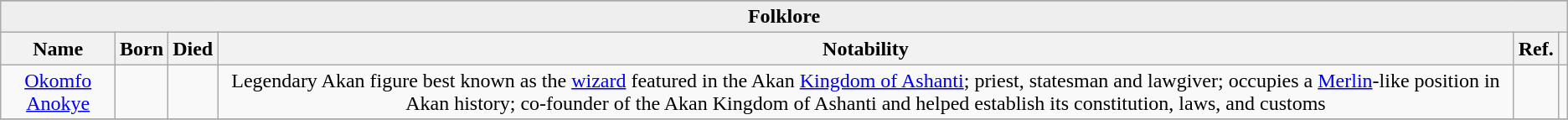<table class="wikitable sortable" style="text-align: centre;">
<tr ">
</tr>
<tr bgcolor=#EEEEEE>
<td align=center colspan=6><strong>Folklore</strong></td>
</tr>
<tr>
<th class="unsortable">Name</th>
<th class="unsortable">Born</th>
<th class="unsortable">Died</th>
<th class="unsortable">Notability</th>
<th class="unsortable">Ref.</th>
<th class="unsortable"></th>
</tr>
<tr>
<td align=center><a href='#'>Okomfo Anokye</a></td>
<td align=center></td>
<td align=center> </td>
<td align=center>Legendary Akan figure best known as the <a href='#'>wizard</a> featured in the Akan <a href='#'>Kingdom of Ashanti</a>;  priest, statesman and lawgiver; occupies a <a href='#'>Merlin</a>-like position in Akan history;  co-founder of the Akan Kingdom of Ashanti and helped establish its constitution, laws, and customs</td>
<td align=center></td>
<td align=center rowspan="1"><br></td>
</tr>
<tr>
</tr>
</table>
